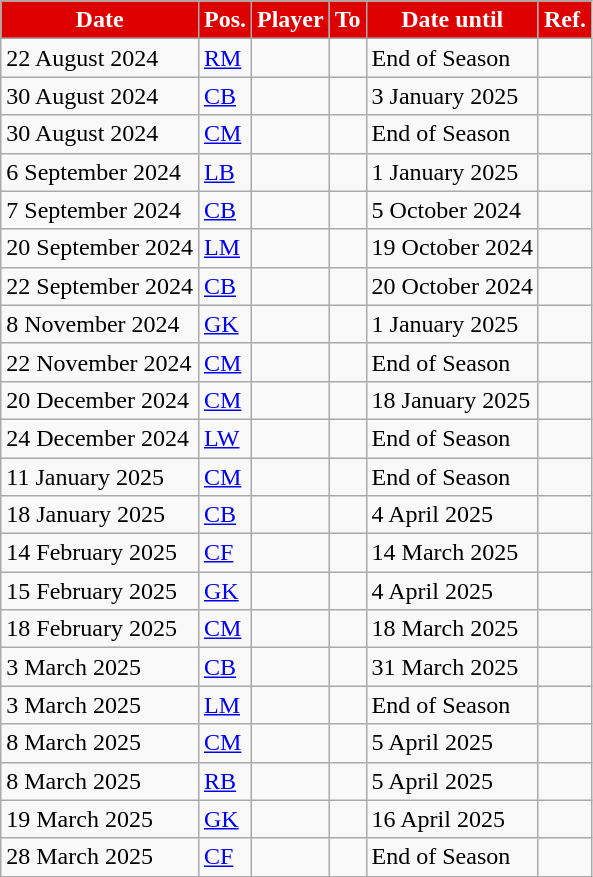<table class="wikitable plainrowheaders sortable">
<tr>
<th style="background:#DD0000;color:#fff;">Date</th>
<th style="background:#DD0000;color:#fff;">Pos.</th>
<th style="background:#DD0000;color:#fff;">Player</th>
<th style="background:#DD0000;color:#fff;">To</th>
<th style="background:#DD0000;color:#fff;">Date until</th>
<th style="background:#DD0000;color:#fff;">Ref.</th>
</tr>
<tr>
<td>22 August 2024</td>
<td><a href='#'>RM</a></td>
<td></td>
<td></td>
<td>End of Season</td>
<td></td>
</tr>
<tr>
<td>30 August 2024</td>
<td><a href='#'>CB</a></td>
<td></td>
<td></td>
<td>3 January 2025</td>
<td></td>
</tr>
<tr>
<td>30 August 2024</td>
<td><a href='#'>CM</a></td>
<td></td>
<td></td>
<td>End of Season</td>
<td></td>
</tr>
<tr>
<td>6 September 2024</td>
<td><a href='#'>LB</a></td>
<td></td>
<td></td>
<td>1 January 2025</td>
<td></td>
</tr>
<tr>
<td>7 September 2024</td>
<td><a href='#'>CB</a></td>
<td></td>
<td></td>
<td>5 October 2024</td>
<td></td>
</tr>
<tr>
<td>20 September 2024</td>
<td><a href='#'>LM</a></td>
<td></td>
<td></td>
<td>19 October 2024</td>
<td></td>
</tr>
<tr>
<td>22 September 2024</td>
<td><a href='#'>CB</a></td>
<td></td>
<td></td>
<td>20 October 2024</td>
<td></td>
</tr>
<tr>
<td>8 November 2024</td>
<td><a href='#'>GK</a></td>
<td></td>
<td></td>
<td>1 January 2025</td>
<td></td>
</tr>
<tr>
<td>22 November 2024</td>
<td><a href='#'>CM</a></td>
<td></td>
<td></td>
<td>End of Season</td>
<td></td>
</tr>
<tr>
<td>20 December 2024</td>
<td><a href='#'>CM</a></td>
<td></td>
<td></td>
<td>18 January 2025</td>
<td></td>
</tr>
<tr>
<td>24 December 2024</td>
<td><a href='#'>LW</a></td>
<td></td>
<td></td>
<td>End of Season</td>
<td></td>
</tr>
<tr>
<td>11 January 2025</td>
<td><a href='#'>CM</a></td>
<td></td>
<td></td>
<td>End of Season</td>
<td></td>
</tr>
<tr>
<td>18 January 2025</td>
<td><a href='#'>CB</a></td>
<td></td>
<td></td>
<td>4 April 2025</td>
<td></td>
</tr>
<tr>
<td>14 February 2025</td>
<td><a href='#'>CF</a></td>
<td></td>
<td></td>
<td>14 March 2025</td>
<td></td>
</tr>
<tr>
<td>15 February 2025</td>
<td><a href='#'>GK</a></td>
<td></td>
<td></td>
<td>4 April 2025</td>
<td></td>
</tr>
<tr>
<td>18 February 2025</td>
<td><a href='#'>CM</a></td>
<td></td>
<td></td>
<td>18 March 2025</td>
<td></td>
</tr>
<tr>
<td>3 March 2025</td>
<td><a href='#'>CB</a></td>
<td></td>
<td></td>
<td>31 March 2025</td>
<td></td>
</tr>
<tr>
<td>3 March 2025</td>
<td><a href='#'>LM</a></td>
<td></td>
<td></td>
<td>End of Season</td>
<td></td>
</tr>
<tr>
<td>8 March 2025</td>
<td><a href='#'>CM</a></td>
<td></td>
<td></td>
<td>5 April 2025</td>
<td></td>
</tr>
<tr>
<td>8 March 2025</td>
<td><a href='#'>RB</a></td>
<td></td>
<td></td>
<td>5 April 2025</td>
<td></td>
</tr>
<tr>
<td>19 March 2025</td>
<td><a href='#'>GK</a></td>
<td></td>
<td></td>
<td>16 April 2025</td>
<td></td>
</tr>
<tr>
<td>28 March 2025</td>
<td><a href='#'>CF</a></td>
<td></td>
<td></td>
<td>End of Season</td>
<td></td>
</tr>
</table>
